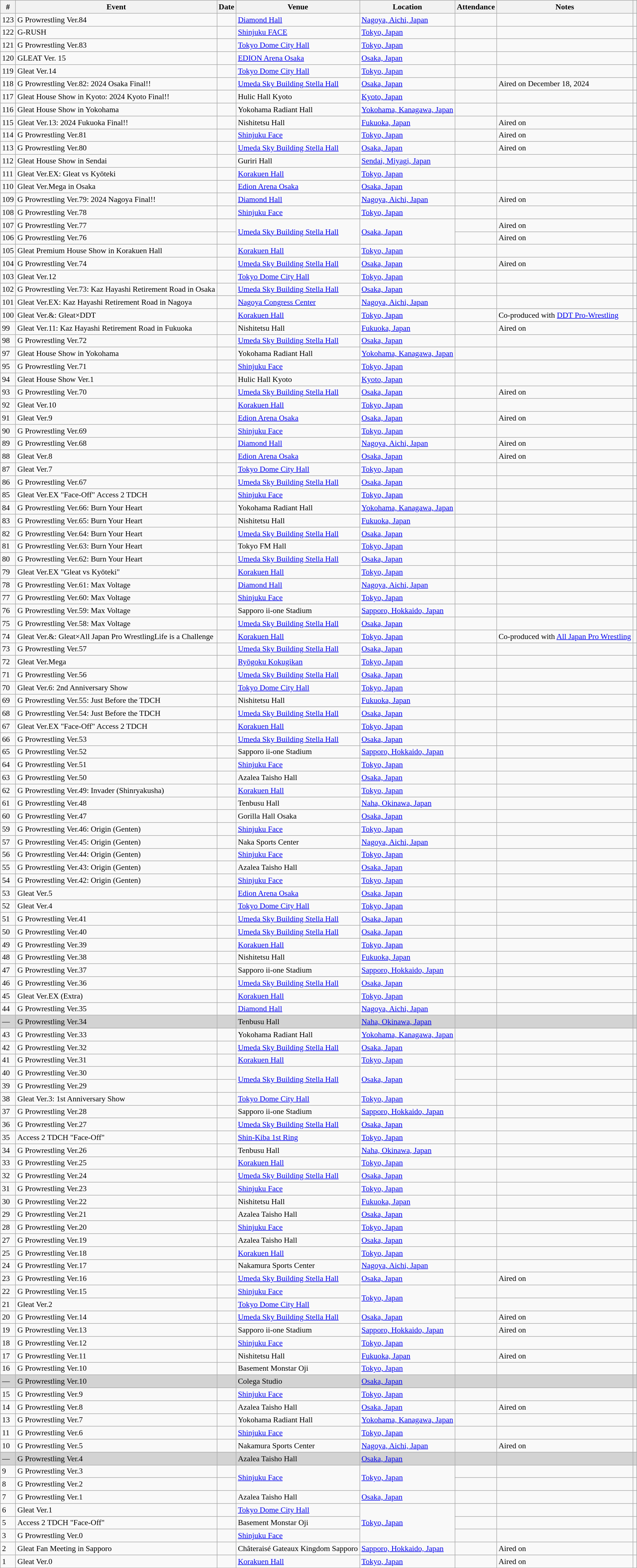<table id="Gleat events"  class="sortable wikitable succession-box" style="font-size:90%;">
<tr>
<th scope="col">#</th>
<th scope="col">Event</th>
<th scope="col">Date</th>
<th scope="col">Venue</th>
<th scope="col">Location</th>
<th scope="col">Attendance</th>
<th scope="col">Notes</th>
<th scope="col" class=unsortable></th>
</tr>
<tr>
<td>123</td>
<td>G Prowrestling Ver.84</td>
<td></td>
<td><a href='#'>Diamond Hall</a></td>
<td><a href='#'>Nagoya, Aichi, Japan</a></td>
<td></td>
<td></td>
<td></td>
</tr>
<tr>
<td>122</td>
<td>G-RUSH</td>
<td></td>
<td><a href='#'>Shinjuku FACE</a></td>
<td><a href='#'>Tokyo, Japan</a></td>
<td></td>
<td></td>
<td></td>
</tr>
<tr>
<td>121</td>
<td>G Prowrestling Ver.83</td>
<td></td>
<td><a href='#'>Tokyo Dome City Hall</a></td>
<td><a href='#'>Tokyo, Japan</a></td>
<td></td>
<td></td>
<td></td>
</tr>
<tr>
<td>120</td>
<td>GLEAT Ver. 15</td>
<td></td>
<td><a href='#'>EDION Arena Osaka</a></td>
<td><a href='#'>Osaka, Japan</a></td>
<td></td>
<td></td>
<td></td>
</tr>
<tr>
<td>119</td>
<td>Gleat Ver.14</td>
<td></td>
<td><a href='#'>Tokyo Dome City Hall</a></td>
<td><a href='#'>Tokyo, Japan</a></td>
<td></td>
<td></td>
<td></td>
</tr>
<tr>
<td>118</td>
<td>G Prowrestling Ver.82: 2024 Osaka Final!!</td>
<td></td>
<td><a href='#'>Umeda Sky Building Stella Hall</a></td>
<td><a href='#'>Osaka, Japan</a></td>
<td></td>
<td>Aired on December 18, 2024</td>
<td></td>
</tr>
<tr>
<td>117</td>
<td>Gleat House Show in Kyoto: 2024 Kyoto Final!!</td>
<td></td>
<td>Hulic Hall Kyoto</td>
<td><a href='#'>Kyoto, Japan</a></td>
<td></td>
<td></td>
<td></td>
</tr>
<tr>
<td>116</td>
<td>Gleat House Show in Yokohama</td>
<td></td>
<td>Yokohama Radiant Hall</td>
<td><a href='#'>Yokohama, Kanagawa, Japan</a></td>
<td></td>
<td></td>
<td></td>
</tr>
<tr>
<td>115</td>
<td>Gleat Ver.13: 2024 Fukuoka Final!!</td>
<td></td>
<td>Nishitetsu Hall</td>
<td><a href='#'>Fukuoka, Japan</a></td>
<td></td>
<td>Aired on </td>
<td></td>
</tr>
<tr>
<td>114</td>
<td>G Prowrestling Ver.81</td>
<td></td>
<td><a href='#'>Shinjuku Face</a></td>
<td><a href='#'>Tokyo, Japan</a></td>
<td></td>
<td>Aired on </td>
<td></td>
</tr>
<tr>
<td>113</td>
<td>G Prowrestling Ver.80</td>
<td></td>
<td><a href='#'>Umeda Sky Building Stella Hall</a></td>
<td><a href='#'>Osaka, Japan</a></td>
<td></td>
<td>Aired on </td>
<td></td>
</tr>
<tr>
<td>112</td>
<td>Gleat House Show in Sendai</td>
<td></td>
<td>Guriri Hall</td>
<td><a href='#'>Sendai, Miyagi, Japan</a></td>
<td></td>
<td></td>
<td></td>
</tr>
<tr>
<td>111</td>
<td>Gleat Ver.EX: Gleat vs Kyōteki</td>
<td></td>
<td><a href='#'>Korakuen Hall</a></td>
<td><a href='#'>Tokyo, Japan</a></td>
<td></td>
<td></td>
<td></td>
</tr>
<tr>
<td>110</td>
<td>Gleat Ver.Mega in Osaka</td>
<td></td>
<td><a href='#'>Edion Arena Osaka</a></td>
<td><a href='#'>Osaka, Japan</a></td>
<td></td>
<td></td>
<td></td>
</tr>
<tr>
<td>109</td>
<td>G Prowrestling Ver.79: 2024 Nagoya Final!!</td>
<td></td>
<td><a href='#'>Diamond Hall</a></td>
<td><a href='#'>Nagoya, Aichi, Japan</a></td>
<td></td>
<td>Aired on </td>
<td></td>
</tr>
<tr>
<td>108</td>
<td>G Prowrestling Ver.78</td>
<td></td>
<td><a href='#'>Shinjuku Face</a></td>
<td><a href='#'>Tokyo, Japan</a></td>
<td></td>
<td></td>
<td></td>
</tr>
<tr>
<td>107</td>
<td>G Prowrestling Ver.77</td>
<td></td>
<td rowspan=2><a href='#'>Umeda Sky Building Stella Hall</a></td>
<td rowspan=2><a href='#'>Osaka, Japan</a></td>
<td></td>
<td>Aired on </td>
<td></td>
</tr>
<tr>
<td>106</td>
<td>G Prowrestling Ver.76</td>
<td></td>
<td></td>
<td>Aired on </td>
<td></td>
</tr>
<tr>
<td>105</td>
<td>Gleat Premium House Show in Korakuen Hall</td>
<td></td>
<td><a href='#'>Korakuen Hall</a></td>
<td><a href='#'>Tokyo, Japan</a></td>
<td></td>
<td></td>
<td></td>
</tr>
<tr>
<td>104</td>
<td>G Prowrestling Ver.74</td>
<td></td>
<td><a href='#'>Umeda Sky Building Stella Hall</a></td>
<td><a href='#'>Osaka, Japan</a></td>
<td></td>
<td>Aired on </td>
<td></td>
</tr>
<tr>
<td>103</td>
<td>Gleat Ver.12</td>
<td></td>
<td><a href='#'>Tokyo Dome City Hall</a></td>
<td><a href='#'>Tokyo, Japan</a></td>
<td></td>
<td></td>
<td></td>
</tr>
<tr>
<td>102</td>
<td>G Prowrestling Ver.73: Kaz Hayashi Retirement Road in Osaka</td>
<td></td>
<td><a href='#'>Umeda Sky Building Stella Hall</a></td>
<td><a href='#'>Osaka, Japan</a></td>
<td></td>
<td></td>
<td></td>
</tr>
<tr>
<td>101</td>
<td>Gleat Ver.EX: Kaz Hayashi Retirement Road in Nagoya</td>
<td></td>
<td><a href='#'>Nagoya Congress Center</a></td>
<td><a href='#'>Nagoya, Aichi, Japan</a></td>
<td></td>
<td></td>
<td></td>
</tr>
<tr>
<td>100</td>
<td>Gleat Ver.&: Gleat×DDT</td>
<td></td>
<td><a href='#'>Korakuen Hall</a></td>
<td><a href='#'>Tokyo, Japan</a></td>
<td></td>
<td>Co-produced with <a href='#'>DDT Pro-Wrestling</a></td>
<td></td>
</tr>
<tr>
<td>99</td>
<td>Gleat Ver.11: Kaz Hayashi Retirement Road in Fukuoka</td>
<td></td>
<td>Nishitetsu Hall</td>
<td><a href='#'>Fukuoka, Japan</a></td>
<td></td>
<td>Aired on </td>
<td></td>
</tr>
<tr>
<td>98</td>
<td>G Prowrestling Ver.72</td>
<td></td>
<td><a href='#'>Umeda Sky Building Stella Hall</a></td>
<td><a href='#'>Osaka, Japan</a></td>
<td></td>
<td></td>
<td></td>
</tr>
<tr>
<td>97</td>
<td>Gleat House Show in Yokohama</td>
<td></td>
<td>Yokohama Radiant Hall</td>
<td><a href='#'>Yokohama, Kanagawa, Japan</a></td>
<td></td>
<td></td>
<td></td>
</tr>
<tr>
<td>95</td>
<td>G Prowrestling Ver.71</td>
<td></td>
<td><a href='#'>Shinjuku Face</a></td>
<td><a href='#'>Tokyo, Japan</a></td>
<td></td>
<td></td>
<td></td>
</tr>
<tr>
<td>94</td>
<td>Gleat House Show Ver.1</td>
<td></td>
<td>Hulic Hall Kyoto</td>
<td><a href='#'>Kyoto, Japan</a></td>
<td></td>
<td></td>
<td></td>
</tr>
<tr>
<td>93</td>
<td>G Prowrestling Ver.70</td>
<td></td>
<td><a href='#'>Umeda Sky Building Stella Hall</a></td>
<td><a href='#'>Osaka, Japan</a></td>
<td></td>
<td>Aired on </td>
<td></td>
</tr>
<tr>
<td>92</td>
<td>Gleat Ver.10</td>
<td></td>
<td><a href='#'>Korakuen Hall</a></td>
<td><a href='#'>Tokyo, Japan</a></td>
<td></td>
<td></td>
<td></td>
</tr>
<tr>
<td>91</td>
<td>Gleat Ver.9</td>
<td></td>
<td><a href='#'>Edion Arena Osaka</a></td>
<td><a href='#'>Osaka, Japan</a></td>
<td></td>
<td>Aired on </td>
<td></td>
</tr>
<tr>
<td>90</td>
<td>G Prowrestling Ver.69</td>
<td></td>
<td><a href='#'>Shinjuku Face</a></td>
<td><a href='#'>Tokyo, Japan</a></td>
<td></td>
<td></td>
<td></td>
</tr>
<tr>
<td>89</td>
<td>G Prowrestling Ver.68</td>
<td></td>
<td><a href='#'>Diamond Hall</a></td>
<td><a href='#'>Nagoya, Aichi, Japan</a></td>
<td></td>
<td>Aired on </td>
<td></td>
</tr>
<tr>
<td>88</td>
<td>Gleat Ver.8</td>
<td></td>
<td><a href='#'>Edion Arena Osaka</a></td>
<td><a href='#'>Osaka, Japan</a></td>
<td></td>
<td>Aired on </td>
<td></td>
</tr>
<tr>
<td>87</td>
<td>Gleat Ver.7</td>
<td></td>
<td><a href='#'>Tokyo Dome City Hall</a></td>
<td><a href='#'>Tokyo, Japan</a></td>
<td></td>
<td></td>
<td></td>
</tr>
<tr>
<td>86</td>
<td>G Prowrestling Ver.67</td>
<td></td>
<td><a href='#'>Umeda Sky Building Stella Hall</a></td>
<td><a href='#'>Osaka, Japan</a></td>
<td></td>
<td></td>
<td></td>
</tr>
<tr>
<td>85</td>
<td>Gleat Ver.EX "Face-Off" Access 2 TDCH</td>
<td></td>
<td><a href='#'>Shinjuku Face</a></td>
<td><a href='#'>Tokyo, Japan</a></td>
<td></td>
<td></td>
<td></td>
</tr>
<tr>
<td>84</td>
<td>G Prowrestling Ver.66: Burn Your Heart</td>
<td></td>
<td>Yokohama Radiant Hall</td>
<td><a href='#'>Yokohama, Kanagawa, Japan</a></td>
<td></td>
<td></td>
<td></td>
</tr>
<tr>
<td>83</td>
<td>G Prowrestling Ver.65: Burn Your Heart</td>
<td></td>
<td>Nishitetsu Hall</td>
<td><a href='#'>Fukuoka, Japan</a></td>
<td></td>
<td></td>
<td></td>
</tr>
<tr>
<td>82</td>
<td>G Prowrestling Ver.64: Burn Your Heart</td>
<td></td>
<td><a href='#'>Umeda Sky Building Stella Hall</a></td>
<td><a href='#'>Osaka, Japan</a></td>
<td></td>
<td></td>
<td></td>
</tr>
<tr>
<td>81</td>
<td>G Prowrestling Ver.63: Burn Your Heart</td>
<td></td>
<td>Tokyo FM Hall</td>
<td><a href='#'>Tokyo, Japan</a></td>
<td></td>
<td></td>
<td></td>
</tr>
<tr>
<td>80</td>
<td>G Prowrestling Ver.62: Burn Your Heart</td>
<td></td>
<td><a href='#'>Umeda Sky Building Stella Hall</a></td>
<td><a href='#'>Osaka, Japan</a></td>
<td></td>
<td></td>
<td></td>
</tr>
<tr>
<td>79</td>
<td>Gleat Ver.EX "Gleat vs Kyōteki"</td>
<td></td>
<td><a href='#'>Korakuen Hall</a></td>
<td><a href='#'>Tokyo, Japan</a></td>
<td></td>
<td></td>
<td></td>
</tr>
<tr>
<td>78</td>
<td>G Prowrestling Ver.61: Max Voltage</td>
<td></td>
<td><a href='#'>Diamond Hall</a></td>
<td><a href='#'>Nagoya, Aichi, Japan</a></td>
<td></td>
<td></td>
<td></td>
</tr>
<tr>
<td>77</td>
<td>G Prowrestling Ver.60: Max Voltage</td>
<td></td>
<td><a href='#'>Shinjuku Face</a></td>
<td><a href='#'>Tokyo, Japan</a></td>
<td></td>
<td></td>
<td></td>
</tr>
<tr>
<td>76</td>
<td>G Prowrestling Ver.59: Max Voltage</td>
<td></td>
<td>Sapporo ii-one Stadium</td>
<td><a href='#'>Sapporo, Hokkaido, Japan</a></td>
<td></td>
<td></td>
<td></td>
</tr>
<tr>
<td>75</td>
<td>G Prowrestling Ver.58: Max Voltage</td>
<td></td>
<td><a href='#'>Umeda Sky Building Stella Hall</a></td>
<td><a href='#'>Osaka, Japan</a></td>
<td></td>
<td></td>
<td></td>
</tr>
<tr>
<td>74</td>
<td>Gleat Ver.&: Gleat×All Japan Pro WrestlingLife is a Challenge</td>
<td></td>
<td><a href='#'>Korakuen Hall</a></td>
<td><a href='#'>Tokyo, Japan</a></td>
<td></td>
<td>Co-produced with <a href='#'>All Japan Pro Wrestling</a></td>
<td></td>
</tr>
<tr>
<td>73</td>
<td>G Prowrestling Ver.57</td>
<td></td>
<td><a href='#'>Umeda Sky Building Stella Hall</a></td>
<td><a href='#'>Osaka, Japan</a></td>
<td></td>
<td></td>
<td></td>
</tr>
<tr>
<td>72</td>
<td>Gleat Ver.Mega</td>
<td></td>
<td><a href='#'>Ryōgoku Kokugikan</a></td>
<td><a href='#'>Tokyo, Japan</a></td>
<td></td>
<td></td>
<td></td>
</tr>
<tr>
<td>71</td>
<td>G Prowrestling Ver.56</td>
<td></td>
<td><a href='#'>Umeda Sky Building Stella Hall</a></td>
<td><a href='#'>Osaka, Japan</a></td>
<td></td>
<td></td>
<td></td>
</tr>
<tr>
<td>70</td>
<td>Gleat Ver.6: 2nd Anniversary Show</td>
<td></td>
<td><a href='#'>Tokyo Dome City Hall</a></td>
<td><a href='#'>Tokyo, Japan</a></td>
<td></td>
<td></td>
<td></td>
</tr>
<tr>
<td>69</td>
<td>G Prowrestling Ver.55: Just Before the TDCH</td>
<td></td>
<td>Nishitetsu Hall</td>
<td><a href='#'>Fukuoka, Japan</a></td>
<td></td>
<td></td>
<td></td>
</tr>
<tr>
<td>68</td>
<td>G Prowrestling Ver.54: Just Before the TDCH</td>
<td></td>
<td><a href='#'>Umeda Sky Building Stella Hall</a></td>
<td><a href='#'>Osaka, Japan</a></td>
<td></td>
<td></td>
<td></td>
</tr>
<tr>
<td>67</td>
<td>Gleat Ver.EX "Face-Off" Access 2 TDCH</td>
<td></td>
<td><a href='#'>Korakuen Hall</a></td>
<td><a href='#'>Tokyo, Japan</a></td>
<td></td>
<td></td>
<td></td>
</tr>
<tr>
<td>66</td>
<td>G Prowrestling Ver.53</td>
<td></td>
<td><a href='#'>Umeda Sky Building Stella Hall</a></td>
<td><a href='#'>Osaka, Japan</a></td>
<td></td>
<td></td>
<td></td>
</tr>
<tr>
<td>65</td>
<td>G Prowrestling Ver.52</td>
<td></td>
<td>Sapporo ii-one Stadium</td>
<td><a href='#'>Sapporo, Hokkaido, Japan</a></td>
<td></td>
<td></td>
<td></td>
</tr>
<tr>
<td>64</td>
<td>G Prowrestling Ver.51</td>
<td></td>
<td><a href='#'>Shinjuku Face</a></td>
<td><a href='#'>Tokyo, Japan</a></td>
<td></td>
<td></td>
<td></td>
</tr>
<tr>
<td>63</td>
<td>G Prowrestling Ver.50</td>
<td></td>
<td>Azalea Taisho Hall</td>
<td><a href='#'>Osaka, Japan</a></td>
<td></td>
<td></td>
<td></td>
</tr>
<tr>
<td>62</td>
<td>G Prowrestling Ver.49: Invader (Shinryakusha)</td>
<td></td>
<td><a href='#'>Korakuen Hall</a></td>
<td><a href='#'>Tokyo, Japan</a></td>
<td></td>
<td></td>
<td></td>
</tr>
<tr>
<td>61</td>
<td>G Prowrestling Ver.48</td>
<td></td>
<td>Tenbusu Hall</td>
<td><a href='#'>Naha, Okinawa, Japan</a></td>
<td></td>
<td></td>
<td></td>
</tr>
<tr>
<td>60</td>
<td>G Prowrestling Ver.47</td>
<td></td>
<td>Gorilla Hall Osaka</td>
<td><a href='#'>Osaka, Japan</a></td>
<td></td>
<td></td>
<td></td>
</tr>
<tr>
<td>59</td>
<td>G Prowrestling Ver.46: Origin (Genten)</td>
<td></td>
<td><a href='#'>Shinjuku Face</a></td>
<td><a href='#'>Tokyo, Japan</a></td>
<td></td>
<td></td>
<td></td>
</tr>
<tr>
<td>57</td>
<td>G Prowrestling Ver.45: Origin (Genten)</td>
<td></td>
<td>Naka Sports Center</td>
<td><a href='#'>Nagoya, Aichi, Japan</a></td>
<td></td>
<td></td>
<td></td>
</tr>
<tr>
<td>56</td>
<td>G Prowrestling Ver.44: Origin (Genten)</td>
<td></td>
<td><a href='#'>Shinjuku Face</a></td>
<td><a href='#'>Tokyo, Japan</a></td>
<td></td>
<td></td>
<td></td>
</tr>
<tr>
<td>55</td>
<td>G Prowrestling Ver.43: Origin (Genten)</td>
<td></td>
<td>Azalea Taisho Hall</td>
<td><a href='#'>Osaka, Japan</a></td>
<td></td>
<td></td>
<td></td>
</tr>
<tr>
<td>54</td>
<td>G Prowrestling Ver.42: Origin (Genten)</td>
<td></td>
<td><a href='#'>Shinjuku Face</a></td>
<td><a href='#'>Tokyo, Japan</a></td>
<td></td>
<td></td>
<td></td>
</tr>
<tr>
<td>53</td>
<td>Gleat Ver.5</td>
<td></td>
<td><a href='#'>Edion Arena Osaka</a></td>
<td><a href='#'>Osaka, Japan</a></td>
<td></td>
<td></td>
<td></td>
</tr>
<tr>
<td>52</td>
<td>Gleat Ver.4</td>
<td></td>
<td><a href='#'>Tokyo Dome City Hall</a></td>
<td><a href='#'>Tokyo, Japan</a></td>
<td></td>
<td></td>
<td></td>
</tr>
<tr>
<td>51</td>
<td>G Prowrestling Ver.41</td>
<td></td>
<td><a href='#'>Umeda Sky Building Stella Hall</a></td>
<td><a href='#'>Osaka, Japan</a></td>
<td></td>
<td></td>
<td></td>
</tr>
<tr>
<td>50</td>
<td>G Prowrestling Ver.40</td>
<td></td>
<td><a href='#'>Umeda Sky Building Stella Hall</a></td>
<td><a href='#'>Osaka, Japan</a></td>
<td></td>
<td></td>
<td></td>
</tr>
<tr>
<td>49</td>
<td>G Prowrestling Ver.39</td>
<td></td>
<td><a href='#'>Korakuen Hall</a></td>
<td><a href='#'>Tokyo, Japan</a></td>
<td></td>
<td></td>
<td></td>
</tr>
<tr>
<td>48</td>
<td>G Prowrestling Ver.38</td>
<td></td>
<td>Nishitetsu Hall</td>
<td><a href='#'>Fukuoka, Japan</a></td>
<td></td>
<td></td>
<td></td>
</tr>
<tr>
<td>47</td>
<td>G Prowrestling Ver.37</td>
<td></td>
<td>Sapporo ii-one Stadium</td>
<td><a href='#'>Sapporo, Hokkaido, Japan</a></td>
<td></td>
<td></td>
<td></td>
</tr>
<tr>
<td>46</td>
<td>G Prowrestling Ver.36</td>
<td></td>
<td><a href='#'>Umeda Sky Building Stella Hall</a></td>
<td><a href='#'>Osaka, Japan</a></td>
<td></td>
<td></td>
<td></td>
</tr>
<tr>
<td>45</td>
<td>Gleat Ver.EX (Extra)</td>
<td></td>
<td><a href='#'>Korakuen Hall</a></td>
<td><a href='#'>Tokyo, Japan</a></td>
<td></td>
<td></td>
<td></td>
</tr>
<tr>
<td>44</td>
<td>G Prowrestling Ver.35</td>
<td></td>
<td><a href='#'>Diamond Hall</a></td>
<td><a href='#'>Nagoya, Aichi, Japan</a></td>
<td></td>
<td></td>
<td></td>
</tr>
<tr style="background-color:#d3d3d3">
<td>—</td>
<td>G Prowrestling Ver.34</td>
<td></td>
<td>Tenbusu Hall</td>
<td><a href='#'>Naha, Okinawa, Japan</a></td>
<td></td>
<td></td>
<td></td>
</tr>
<tr>
<td>43</td>
<td>G Prowrestling Ver.33</td>
<td></td>
<td>Yokohama Radiant Hall</td>
<td><a href='#'>Yokohama, Kanagawa, Japan</a></td>
<td></td>
<td></td>
<td></td>
</tr>
<tr>
<td>42</td>
<td>G Prowrestling Ver.32</td>
<td></td>
<td><a href='#'>Umeda Sky Building Stella Hall</a></td>
<td><a href='#'>Osaka, Japan</a></td>
<td></td>
<td></td>
<td></td>
</tr>
<tr>
<td>41</td>
<td>G Prowrestling Ver.31</td>
<td></td>
<td><a href='#'>Korakuen Hall</a></td>
<td><a href='#'>Tokyo, Japan</a></td>
<td></td>
<td></td>
<td></td>
</tr>
<tr>
<td>40</td>
<td>G Prowrestling Ver.30</td>
<td></td>
<td rowspan=2><a href='#'>Umeda Sky Building Stella Hall</a></td>
<td rowspan=2><a href='#'>Osaka, Japan</a></td>
<td></td>
<td></td>
<td></td>
</tr>
<tr>
<td>39</td>
<td>G Prowrestling Ver.29</td>
<td></td>
<td></td>
<td></td>
<td></td>
</tr>
<tr>
<td>38</td>
<td>Gleat Ver.3: 1st Anniversary Show</td>
<td></td>
<td><a href='#'>Tokyo Dome City Hall</a></td>
<td><a href='#'>Tokyo, Japan</a></td>
<td></td>
<td></td>
<td></td>
</tr>
<tr>
<td>37</td>
<td>G Prowrestling Ver.28</td>
<td></td>
<td>Sapporo ii-one Stadium</td>
<td><a href='#'>Sapporo, Hokkaido, Japan</a></td>
<td></td>
<td></td>
<td></td>
</tr>
<tr>
<td>36</td>
<td>G Prowrestling Ver.27</td>
<td></td>
<td><a href='#'>Umeda Sky Building Stella Hall</a></td>
<td><a href='#'>Osaka, Japan</a></td>
<td></td>
<td></td>
<td></td>
</tr>
<tr>
<td>35</td>
<td>Access 2 TDCH "Face-Off"</td>
<td></td>
<td><a href='#'>Shin-Kiba 1st Ring</a></td>
<td><a href='#'>Tokyo, Japan</a></td>
<td></td>
<td></td>
<td></td>
</tr>
<tr>
<td>34</td>
<td>G Prowrestling Ver.26</td>
<td></td>
<td>Tenbusu Hall</td>
<td><a href='#'>Naha, Okinawa, Japan</a></td>
<td></td>
<td></td>
<td></td>
</tr>
<tr>
<td>33</td>
<td>G Prowrestling Ver.25</td>
<td></td>
<td><a href='#'>Korakuen Hall</a></td>
<td><a href='#'>Tokyo, Japan</a></td>
<td></td>
<td></td>
<td></td>
</tr>
<tr>
<td>32</td>
<td>G Prowrestling Ver.24</td>
<td></td>
<td><a href='#'>Umeda Sky Building Stella Hall</a></td>
<td><a href='#'>Osaka, Japan</a></td>
<td></td>
<td></td>
<td></td>
</tr>
<tr>
<td>31</td>
<td>G Prowrestling Ver.23</td>
<td></td>
<td><a href='#'>Shinjuku Face</a></td>
<td><a href='#'>Tokyo, Japan</a></td>
<td></td>
<td></td>
<td></td>
</tr>
<tr>
<td>30</td>
<td>G Prowrestling Ver.22</td>
<td></td>
<td>Nishitetsu Hall</td>
<td><a href='#'>Fukuoka, Japan</a></td>
<td></td>
<td></td>
<td></td>
</tr>
<tr>
<td>29</td>
<td>G Prowrestling Ver.21</td>
<td></td>
<td>Azalea Taisho Hall</td>
<td><a href='#'>Osaka, Japan</a></td>
<td></td>
<td></td>
<td></td>
</tr>
<tr>
<td>28</td>
<td>G Prowrestling Ver.20</td>
<td></td>
<td><a href='#'>Shinjuku Face</a></td>
<td><a href='#'>Tokyo, Japan</a></td>
<td></td>
<td></td>
<td></td>
</tr>
<tr>
<td>27</td>
<td>G Prowrestling Ver.19</td>
<td></td>
<td>Azalea Taisho Hall</td>
<td><a href='#'>Osaka, Japan</a></td>
<td></td>
<td></td>
<td></td>
</tr>
<tr>
<td>25</td>
<td>G Prowrestling Ver.18</td>
<td></td>
<td><a href='#'>Korakuen Hall</a></td>
<td><a href='#'>Tokyo, Japan</a></td>
<td></td>
<td></td>
<td></td>
</tr>
<tr>
<td>24</td>
<td>G Prowrestling Ver.17</td>
<td></td>
<td>Nakamura Sports Center</td>
<td><a href='#'>Nagoya, Aichi, Japan</a></td>
<td></td>
<td></td>
<td></td>
</tr>
<tr>
<td>23</td>
<td>G Prowrestling Ver.16</td>
<td></td>
<td><a href='#'>Umeda Sky Building Stella Hall</a></td>
<td><a href='#'>Osaka, Japan</a></td>
<td></td>
<td>Aired on </td>
<td></td>
</tr>
<tr>
<td>22</td>
<td>G Prowrestling Ver.15</td>
<td></td>
<td><a href='#'>Shinjuku Face</a></td>
<td rowspan=2><a href='#'>Tokyo, Japan</a></td>
<td></td>
<td></td>
<td></td>
</tr>
<tr>
<td>21</td>
<td>Gleat Ver.2</td>
<td></td>
<td><a href='#'>Tokyo Dome City Hall</a></td>
<td></td>
<td></td>
<td></td>
</tr>
<tr>
<td>20</td>
<td>G Prowrestling Ver.14</td>
<td></td>
<td><a href='#'>Umeda Sky Building Stella Hall</a></td>
<td><a href='#'>Osaka, Japan</a></td>
<td></td>
<td>Aired on </td>
<td></td>
</tr>
<tr>
<td>19</td>
<td>G Prowrestling Ver.13</td>
<td></td>
<td>Sapporo ii-one Stadium</td>
<td><a href='#'>Sapporo, Hokkaido, Japan</a></td>
<td></td>
<td>Aired on </td>
<td></td>
</tr>
<tr>
<td>18</td>
<td>G Prowrestling Ver.12</td>
<td></td>
<td><a href='#'>Shinjuku Face</a></td>
<td><a href='#'>Tokyo, Japan</a></td>
<td></td>
<td></td>
<td></td>
</tr>
<tr>
<td>17</td>
<td>G Prowrestling Ver.11</td>
<td></td>
<td>Nishitetsu Hall</td>
<td><a href='#'>Fukuoka, Japan</a></td>
<td></td>
<td>Aired on </td>
<td></td>
</tr>
<tr>
<td>16</td>
<td>G Prowrestling Ver.10</td>
<td></td>
<td>Basement Monstar Oji</td>
<td><a href='#'>Tokyo, Japan</a></td>
<td></td>
<td></td>
<td></td>
</tr>
<tr style="background-color:#d3d3d3">
<td>—</td>
<td>G Prowrestling Ver.10</td>
<td></td>
<td>Colega Studio</td>
<td><a href='#'>Osaka, Japan</a></td>
<td></td>
<td></td>
<td></td>
</tr>
<tr>
<td>15</td>
<td>G Prowrestling Ver.9</td>
<td></td>
<td><a href='#'>Shinjuku Face</a></td>
<td><a href='#'>Tokyo, Japan</a></td>
<td></td>
<td></td>
<td></td>
</tr>
<tr>
<td>14</td>
<td>G Prowrestling Ver.8</td>
<td></td>
<td>Azalea Taisho Hall</td>
<td><a href='#'>Osaka, Japan</a></td>
<td></td>
<td>Aired on </td>
<td></td>
</tr>
<tr>
<td>13</td>
<td>G Prowrestling Ver.7</td>
<td></td>
<td>Yokohama Radiant Hall</td>
<td><a href='#'>Yokohama, Kanagawa, Japan</a></td>
<td></td>
<td></td>
<td></td>
</tr>
<tr>
<td>11</td>
<td>G Prowrestling Ver.6</td>
<td></td>
<td><a href='#'>Shinjuku Face</a></td>
<td><a href='#'>Tokyo, Japan</a></td>
<td></td>
<td></td>
<td></td>
</tr>
<tr>
<td>10</td>
<td>G Prowrestling Ver.5</td>
<td></td>
<td>Nakamura Sports Center</td>
<td><a href='#'>Nagoya, Aichi, Japan</a></td>
<td></td>
<td>Aired on </td>
<td></td>
</tr>
<tr style="background-color:#d3d3d3">
<td>—</td>
<td>G Prowrestling Ver.4</td>
<td></td>
<td>Azalea Taisho Hall</td>
<td><a href='#'>Osaka, Japan</a></td>
<td></td>
<td></td>
<td></td>
</tr>
<tr>
<td>9</td>
<td>G Prowrestling Ver.3</td>
<td></td>
<td rowspan=2><a href='#'>Shinjuku Face</a></td>
<td rowspan=2><a href='#'>Tokyo, Japan</a></td>
<td></td>
<td></td>
<td></td>
</tr>
<tr>
<td>8</td>
<td>G Prowrestling Ver.2</td>
<td></td>
<td></td>
<td></td>
<td></td>
</tr>
<tr>
<td>7</td>
<td>G Prowrestling Ver.1</td>
<td></td>
<td>Azalea Taisho Hall</td>
<td><a href='#'>Osaka, Japan</a></td>
<td></td>
<td></td>
<td></td>
</tr>
<tr>
<td>6</td>
<td>Gleat Ver.1</td>
<td></td>
<td><a href='#'>Tokyo Dome City Hall</a></td>
<td rowspan=3><a href='#'>Tokyo, Japan</a></td>
<td></td>
<td></td>
<td></td>
</tr>
<tr>
<td>5</td>
<td>Access 2 TDCH "Face-Off"</td>
<td></td>
<td>Basement Monstar Oji</td>
<td></td>
<td></td>
<td></td>
</tr>
<tr>
<td>3</td>
<td>G Prowrestling Ver.0</td>
<td></td>
<td><a href='#'>Shinjuku Face</a></td>
<td></td>
<td></td>
<td></td>
</tr>
<tr>
<td>2</td>
<td>Gleat Fan Meeting in Sapporo</td>
<td></td>
<td>Châteraisé Gateaux Kingdom Sapporo</td>
<td><a href='#'>Sapporo, Hokkaido, Japan</a></td>
<td></td>
<td>Aired on </td>
<td></td>
</tr>
<tr>
<td>1</td>
<td>Gleat Ver.0</td>
<td></td>
<td><a href='#'>Korakuen Hall</a></td>
<td><a href='#'>Tokyo, Japan</a></td>
<td></td>
<td>Aired on </td>
<td></td>
</tr>
</table>
